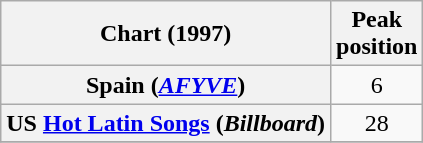<table class="wikitable sortable plainrowheaders">
<tr>
<th scope="col">Chart (1997)</th>
<th scope="col">Peak<br>position</th>
</tr>
<tr>
<th scope=row>Spain (<em><a href='#'>AFYVE</a></em>)</th>
<td align="center">6</td>
</tr>
<tr>
<th scope=row>US <a href='#'>Hot Latin Songs</a> (<em>Billboard</em>)</th>
<td align="center">28</td>
</tr>
<tr>
</tr>
</table>
